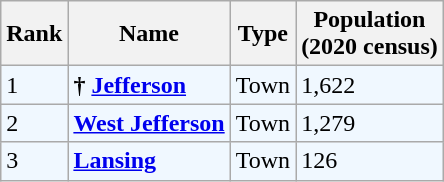<table class="wikitable sortable">
<tr>
<th>Rank</th>
<th>Name</th>
<th>Type</th>
<th>Population<br>(2020 census)</th>
</tr>
<tr style="background-color:#F0F8FF;">
<td>1</td>
<td><strong>†</strong> <strong><a href='#'>Jefferson</a></strong></td>
<td>Town</td>
<td>1,622</td>
</tr>
<tr style="background-color:#F0F8FF;">
<td>2</td>
<td><strong><a href='#'>West Jefferson</a></strong></td>
<td>Town</td>
<td>1,279</td>
</tr>
<tr style="background-color:#F0F8FF;">
<td>3</td>
<td><strong><a href='#'>Lansing</a></strong></td>
<td>Town</td>
<td>126</td>
</tr>
</table>
